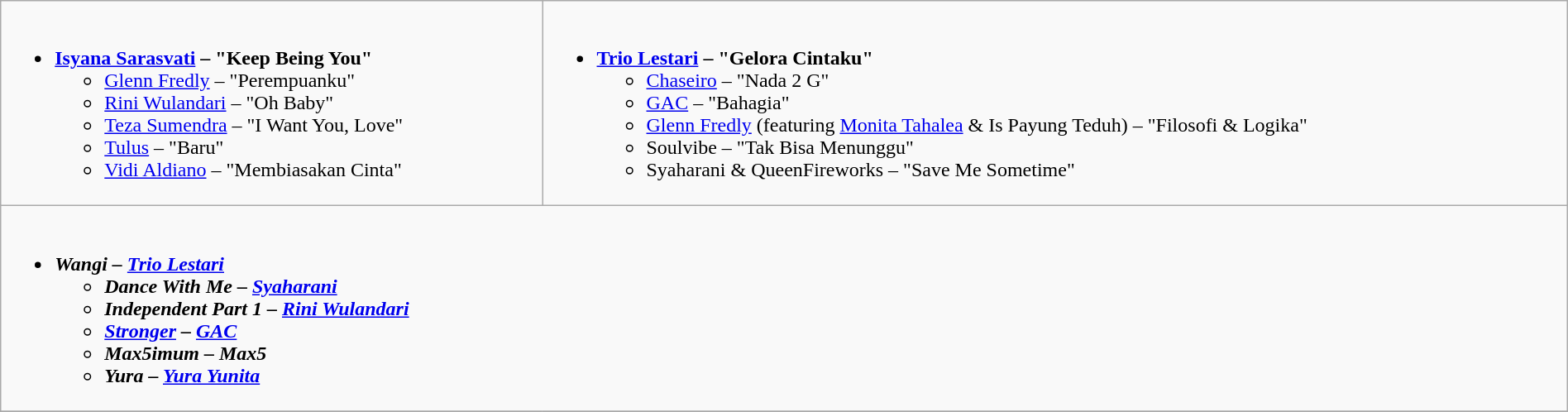<table class="wikitable" style="width:100%">
<tr>
<td valign="top"><br><ul><li><strong><a href='#'>Isyana Sarasvati</a> – "Keep Being You"</strong><ul><li><a href='#'>Glenn Fredly</a> – "Perempuanku"</li><li><a href='#'>Rini Wulandari</a> – "Oh Baby"</li><li><a href='#'>Teza Sumendra</a> – "I Want You, Love"</li><li><a href='#'>Tulus</a> – "Baru"</li><li><a href='#'>Vidi Aldiano</a> – "Membiasakan Cinta"</li></ul></li></ul></td>
<td valign="top"><br><ul><li><strong><a href='#'>Trio Lestari</a> – "Gelora Cintaku"</strong><ul><li><a href='#'>Chaseiro</a> – "Nada 2 G"</li><li><a href='#'>GAC</a> – "Bahagia"</li><li><a href='#'>Glenn Fredly</a> (featuring <a href='#'>Monita Tahalea</a> & Is Payung Teduh) – "Filosofi & Logika"</li><li>Soulvibe – "Tak Bisa Menunggu"</li><li>Syaharani & QueenFireworks – "Save Me Sometime"</li></ul></li></ul></td>
</tr>
<tr>
<td valign="top" colspan="2"><br><ul><li><strong><em>Wangi<em> – <a href='#'>Trio Lestari</a><strong><ul><li></em>Dance With Me<em> – <a href='#'>Syaharani</a></li><li></em>Independent Part 1<em> – <a href='#'>Rini Wulandari</a></li><li></em><a href='#'>Stronger</a><em> – <a href='#'>GAC</a></li><li></em>Max5imum<em> – Max5</li><li></em>Yura<em> – <a href='#'>Yura Yunita</a></li></ul></li></ul></td>
</tr>
<tr>
</tr>
</table>
